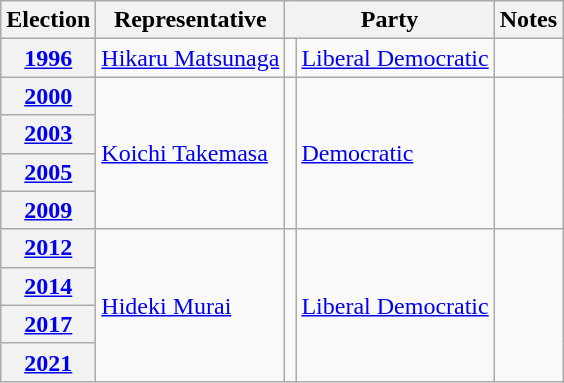<table class=wikitable>
<tr valign=bottom>
<th>Election</th>
<th>Representative</th>
<th colspan="2">Party</th>
<th>Notes</th>
</tr>
<tr>
<th><a href='#'>1996</a></th>
<td><a href='#'>Hikaru Matsunaga</a></td>
<td bgcolor=></td>
<td><a href='#'>Liberal Democratic</a></td>
<td></td>
</tr>
<tr>
<th><a href='#'>2000</a></th>
<td rowspan="4"><a href='#'>Koichi Takemasa</a></td>
<td rowspan="4" bgcolor=></td>
<td rowspan="4"><a href='#'>Democratic</a></td>
<td rowspan="4"></td>
</tr>
<tr>
<th><a href='#'>2003</a></th>
</tr>
<tr>
<th><a href='#'>2005</a></th>
</tr>
<tr>
<th><a href='#'>2009</a></th>
</tr>
<tr>
<th><a href='#'>2012</a></th>
<td rowspan="4"><a href='#'>Hideki Murai</a></td>
<td rowspan="4" bgcolor=></td>
<td rowspan="4"><a href='#'>Liberal Democratic</a></td>
<td rowspan="4"></td>
</tr>
<tr>
<th><a href='#'>2014</a></th>
</tr>
<tr>
<th><a href='#'>2017</a></th>
</tr>
<tr>
<th><a href='#'>2021</a></th>
</tr>
</table>
